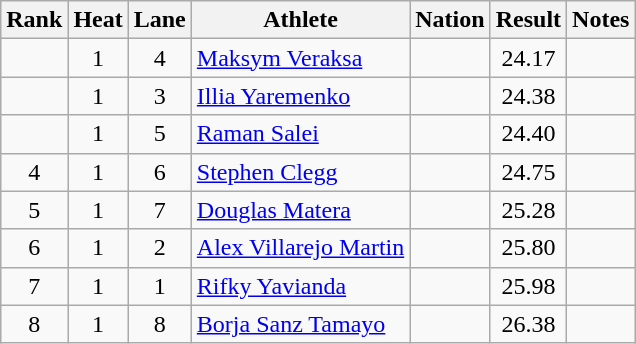<table class="wikitable sortable" style="text-align:center">
<tr>
<th>Rank</th>
<th>Heat</th>
<th>Lane</th>
<th>Athlete</th>
<th>Nation</th>
<th>Result</th>
<th>Notes</th>
</tr>
<tr>
<td></td>
<td>1</td>
<td>4</td>
<td align=left><a href='#'>Maksym Veraksa</a></td>
<td align=left></td>
<td>24.17</td>
<td></td>
</tr>
<tr>
<td></td>
<td>1</td>
<td>3</td>
<td align=left><a href='#'>Illia Yaremenko</a></td>
<td align=left></td>
<td>24.38</td>
<td></td>
</tr>
<tr>
<td></td>
<td>1</td>
<td>5</td>
<td align=left><a href='#'>Raman Salei</a></td>
<td align=left></td>
<td>24.40</td>
<td></td>
</tr>
<tr>
<td>4</td>
<td>1</td>
<td>6</td>
<td align=left><a href='#'>Stephen Clegg</a></td>
<td align=left></td>
<td>24.75</td>
<td></td>
</tr>
<tr>
<td>5</td>
<td>1</td>
<td>7</td>
<td align=left><a href='#'>Douglas Matera</a></td>
<td align=left></td>
<td>25.28</td>
<td></td>
</tr>
<tr>
<td>6</td>
<td>1</td>
<td>2</td>
<td align=left><a href='#'>Alex Villarejo Martin</a></td>
<td align=left></td>
<td>25.80</td>
<td></td>
</tr>
<tr>
<td>7</td>
<td>1</td>
<td>1</td>
<td align=left><a href='#'>Rifky Yavianda</a></td>
<td align=left></td>
<td>25.98</td>
<td></td>
</tr>
<tr>
<td>8</td>
<td>1</td>
<td>8</td>
<td align=left><a href='#'>Borja Sanz Tamayo</a></td>
<td align=left></td>
<td>26.38</td>
<td></td>
</tr>
</table>
